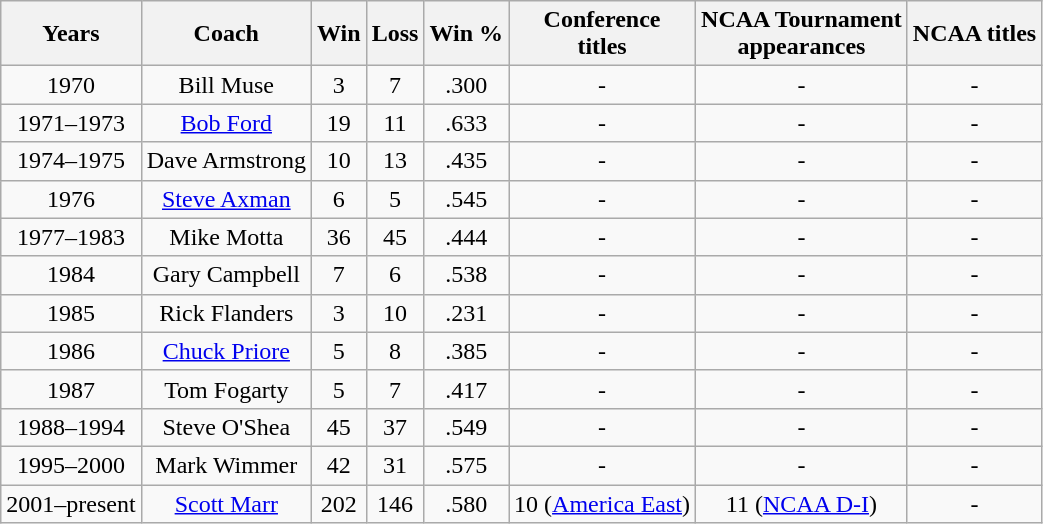<table class= "wikitable" style="text-align:center">
<tr>
<th>Years</th>
<th>Coach</th>
<th>Win</th>
<th>Loss</th>
<th>Win %</th>
<th>Conference<br>titles</th>
<th>NCAA Tournament<br>appearances</th>
<th>NCAA titles</th>
</tr>
<tr>
<td>1970</td>
<td>Bill Muse</td>
<td>3</td>
<td>7</td>
<td>.300</td>
<td>-</td>
<td>-</td>
<td>-</td>
</tr>
<tr>
<td>1971–1973</td>
<td><a href='#'>Bob Ford</a></td>
<td>19</td>
<td>11</td>
<td>.633</td>
<td>-</td>
<td>-</td>
<td>-</td>
</tr>
<tr>
<td>1974–1975</td>
<td>Dave Armstrong</td>
<td>10</td>
<td>13</td>
<td>.435</td>
<td>-</td>
<td>-</td>
<td>-</td>
</tr>
<tr>
<td>1976</td>
<td><a href='#'>Steve Axman</a></td>
<td>6</td>
<td>5</td>
<td>.545</td>
<td>-</td>
<td>-</td>
<td>-</td>
</tr>
<tr>
<td>1977–1983</td>
<td>Mike Motta</td>
<td>36</td>
<td>45</td>
<td>.444</td>
<td>-</td>
<td>-</td>
<td>-</td>
</tr>
<tr>
<td>1984</td>
<td>Gary Campbell</td>
<td>7</td>
<td>6</td>
<td>.538</td>
<td>-</td>
<td>-</td>
<td>-</td>
</tr>
<tr>
<td>1985</td>
<td>Rick Flanders</td>
<td>3</td>
<td>10</td>
<td>.231</td>
<td>-</td>
<td>-</td>
<td>-</td>
</tr>
<tr>
<td>1986</td>
<td><a href='#'>Chuck Priore</a></td>
<td>5</td>
<td>8</td>
<td>.385</td>
<td>-</td>
<td>-</td>
<td>-</td>
</tr>
<tr>
<td>1987</td>
<td>Tom Fogarty</td>
<td>5</td>
<td>7</td>
<td>.417</td>
<td>-</td>
<td>-</td>
<td>-</td>
</tr>
<tr>
<td>1988–1994</td>
<td>Steve O'Shea</td>
<td>45</td>
<td>37</td>
<td>.549</td>
<td>-</td>
<td>-</td>
<td>-</td>
</tr>
<tr>
<td>1995–2000</td>
<td>Mark Wimmer</td>
<td>42</td>
<td>31</td>
<td>.575</td>
<td>-</td>
<td>-</td>
<td>-</td>
</tr>
<tr>
<td>2001–present</td>
<td><a href='#'>Scott Marr</a></td>
<td>202</td>
<td>146</td>
<td>.580</td>
<td>10 (<a href='#'>America East</a>)</td>
<td>11 (<a href='#'>NCAA D-I</a>)</td>
<td>-</td>
</tr>
</table>
